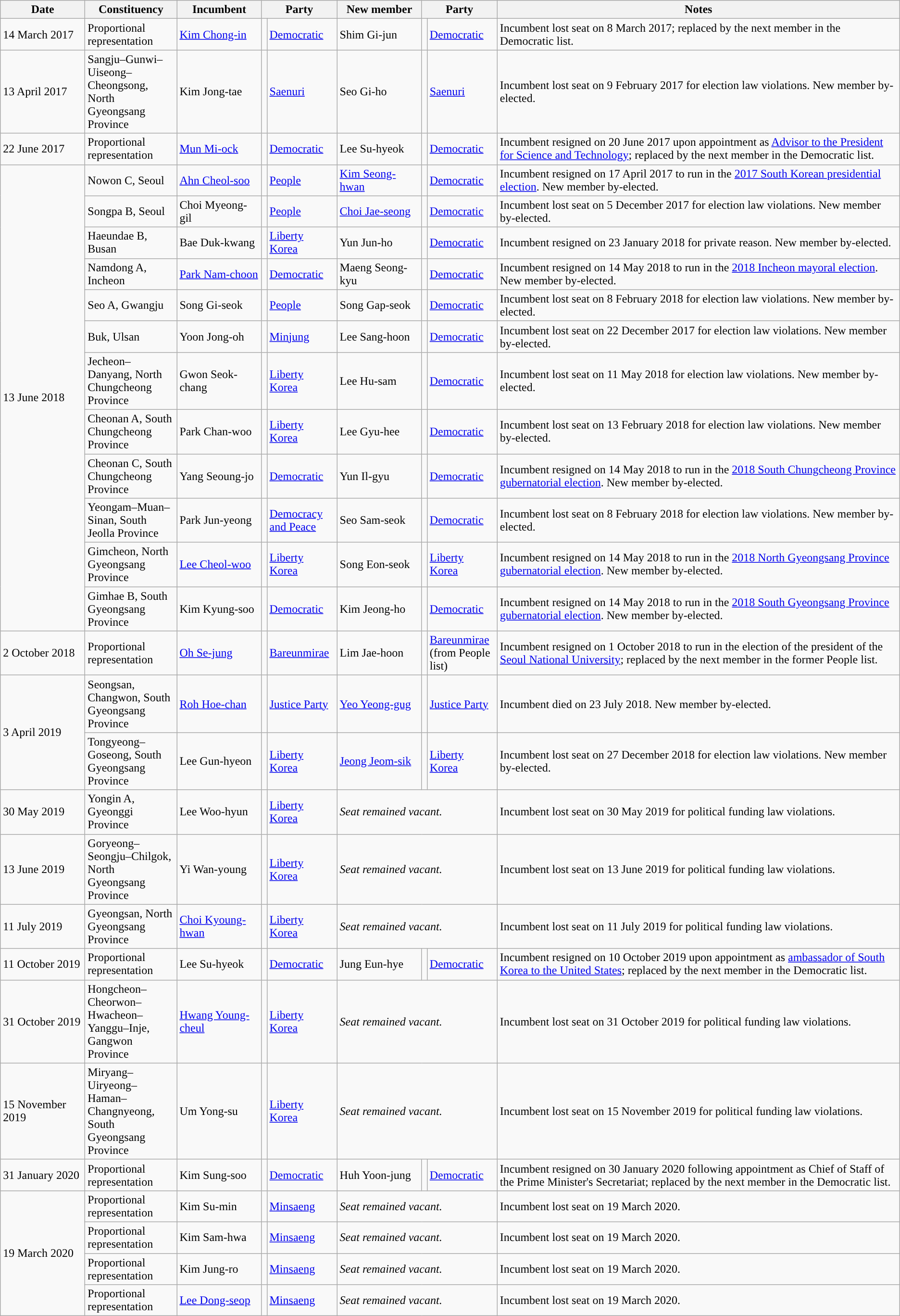<table class="wikitable sortable plainrowheaders">
<tr>
<th width="110px">Date</th>
<th width="120px">Constituency</th>
<th width="110px">Incumbent</th>
<th colspan="2">Party</th>
<th width="110px">New member</th>
<th colspan="2">Party</th>
<th class="unsortable">Notes</th>
</tr>
<tr>
<td>14 March 2017</td>
<td>Proportional representation</td>
<td><a href='#'>Kim Chong-in</a></td>
<td style="background:"></td>
<td><a href='#'>Democratic</a></td>
<td>Shim Gi-jun</td>
<td style="background:"></td>
<td><a href='#'>Democratic</a></td>
<td>Incumbent lost seat on 8 March 2017; replaced by the next member in the Democratic list.</td>
</tr>
<tr>
<td>13 April 2017</td>
<td>Sangju–Gunwi–Uiseong–Cheongsong, North Gyeongsang Province</td>
<td>Kim Jong-tae</td>
<td style="background:"></td>
<td width="90px"><a href='#'>Saenuri</a></td>
<td>Seo Gi-ho</td>
<td style="background:"></td>
<td width="90px"><a href='#'>Saenuri</a></td>
<td>Incumbent lost seat on 9 February 2017 for election law violations. New member by-elected.</td>
</tr>
<tr>
<td>22 June 2017</td>
<td>Proportional representation</td>
<td><a href='#'>Mun Mi-ock</a></td>
<td style="background:"></td>
<td><a href='#'>Democratic</a></td>
<td>Lee Su-hyeok</td>
<td style="background:"></td>
<td><a href='#'>Democratic</a></td>
<td>Incumbent resigned on 20 June 2017 upon appointment as <a href='#'>Advisor to the President for Science and Technology</a>; replaced by the next member in the Democratic list.</td>
</tr>
<tr>
<td rowspan="12">13 June 2018</td>
<td>Nowon C, Seoul</td>
<td><a href='#'>Ahn Cheol-soo</a></td>
<td style="background:"></td>
<td><a href='#'>People</a></td>
<td><a href='#'>Kim Seong-hwan</a></td>
<td style="background:"></td>
<td><a href='#'>Democratic</a></td>
<td>Incumbent resigned on 17 April 2017 to run in the <a href='#'>2017 South Korean presidential election</a>. New member by-elected.</td>
</tr>
<tr>
<td>Songpa B, Seoul</td>
<td>Choi Myeong-gil</td>
<td style="background:"></td>
<td><a href='#'>People</a></td>
<td><a href='#'>Choi Jae-seong</a></td>
<td style="background:"></td>
<td><a href='#'>Democratic</a></td>
<td>Incumbent lost seat on 5 December 2017 for election law violations. New member by-elected.</td>
</tr>
<tr>
<td>Haeundae B, Busan</td>
<td>Bae Duk-kwang</td>
<td style="background:"></td>
<td><a href='#'>Liberty Korea</a></td>
<td>Yun Jun-ho</td>
<td style="background:"></td>
<td><a href='#'>Democratic</a></td>
<td>Incumbent resigned on 23 January 2018 for private reason. New member by-elected.</td>
</tr>
<tr>
<td>Namdong A, Incheon</td>
<td><a href='#'>Park Nam-choon</a></td>
<td style="background:"></td>
<td><a href='#'>Democratic</a></td>
<td>Maeng Seong-kyu</td>
<td style="background:"></td>
<td><a href='#'>Democratic</a></td>
<td>Incumbent resigned on 14 May 2018 to run in the <a href='#'>2018 Incheon mayoral election</a>. New member by-elected.</td>
</tr>
<tr>
<td>Seo A, Gwangju</td>
<td>Song Gi-seok</td>
<td style="background:"></td>
<td><a href='#'>People</a></td>
<td>Song Gap-seok</td>
<td style="background:"></td>
<td><a href='#'>Democratic</a></td>
<td>Incumbent lost seat on 8 February 2018 for election law violations. New member by-elected.</td>
</tr>
<tr>
<td>Buk, Ulsan</td>
<td>Yoon Jong-oh</td>
<td style="background:"></td>
<td><a href='#'>Minjung</a></td>
<td>Lee Sang-hoon</td>
<td style="background:"></td>
<td><a href='#'>Democratic</a></td>
<td>Incumbent lost seat on 22 December 2017 for election law violations. New member by-elected.</td>
</tr>
<tr>
<td>Jecheon–Danyang, North Chungcheong Province</td>
<td>Gwon Seok-chang</td>
<td style="background:"></td>
<td><a href='#'>Liberty Korea</a></td>
<td>Lee Hu-sam</td>
<td style="background:"></td>
<td><a href='#'>Democratic</a></td>
<td>Incumbent lost seat on 11 May 2018 for election law violations. New member by-elected.</td>
</tr>
<tr>
<td>Cheonan A, South Chungcheong Province</td>
<td>Park Chan-woo</td>
<td style="background:"></td>
<td><a href='#'>Liberty Korea</a></td>
<td>Lee Gyu-hee</td>
<td style="background:"></td>
<td><a href='#'>Democratic</a></td>
<td>Incumbent lost seat on 13 February 2018 for election law violations. New member by-elected.</td>
</tr>
<tr>
<td>Cheonan C, South Chungcheong Province</td>
<td>Yang Seoung-jo</td>
<td style="background:"></td>
<td><a href='#'>Democratic</a></td>
<td>Yun Il-gyu</td>
<td style="background:"></td>
<td><a href='#'>Democratic</a></td>
<td>Incumbent resigned on 14 May 2018 to run in the <a href='#'>2018 South Chungcheong Province gubernatorial election</a>. New member by-elected.</td>
</tr>
<tr>
<td>Yeongam–Muan–Sinan, South Jeolla Province</td>
<td>Park Jun-yeong</td>
<td style="background:"></td>
<td><a href='#'>Democracy and Peace</a></td>
<td>Seo Sam-seok</td>
<td style="background:"></td>
<td><a href='#'>Democratic</a></td>
<td>Incumbent lost seat on 8 February 2018 for election law violations. New member by-elected.</td>
</tr>
<tr>
<td>Gimcheon, North Gyeongsang Province</td>
<td><a href='#'>Lee Cheol-woo</a></td>
<td style="background:"></td>
<td><a href='#'>Liberty Korea</a></td>
<td>Song Eon-seok</td>
<td style="background:"></td>
<td><a href='#'>Liberty Korea</a></td>
<td>Incumbent resigned on 14 May 2018 to run in the <a href='#'>2018 North Gyeongsang Province gubernatorial election</a>. New member by-elected.</td>
</tr>
<tr>
<td>Gimhae B, South Gyeongsang Province</td>
<td>Kim Kyung-soo</td>
<td style="background:"></td>
<td><a href='#'>Democratic</a></td>
<td>Kim Jeong-ho</td>
<td style="background:"></td>
<td><a href='#'>Democratic</a></td>
<td>Incumbent resigned on 14 May 2018 to run in the <a href='#'>2018 South Gyeongsang Province gubernatorial election</a>. New member by-elected.</td>
</tr>
<tr>
<td>2 October 2018</td>
<td>Proportional representation</td>
<td><a href='#'>Oh Se-jung</a></td>
<td style="background:"></td>
<td><a href='#'>Bareunmirae</a></td>
<td>Lim Jae-hoon</td>
<td style="background:"></td>
<td><a href='#'>Bareunmirae</a> (from People list)</td>
<td>Incumbent resigned on 1 October 2018 to run in the election of the president of the <a href='#'>Seoul National University</a>; replaced by the next member in the former People list.</td>
</tr>
<tr>
<td rowspan="2">3 April 2019</td>
<td>Seongsan, Changwon, South Gyeongsang Province</td>
<td><a href='#'>Roh Hoe-chan</a></td>
<td style="background:"></td>
<td><a href='#'>Justice Party</a></td>
<td><a href='#'>Yeo Yeong-gug</a></td>
<td style="background:"></td>
<td><a href='#'>Justice Party</a></td>
<td>Incumbent died on 23 July 2018. New member by-elected.</td>
</tr>
<tr>
<td>Tongyeong–Goseong, South Gyeongsang Province</td>
<td>Lee Gun-hyeon</td>
<td style="background:"></td>
<td><a href='#'>Liberty Korea</a></td>
<td><a href='#'>Jeong Jeom-sik</a></td>
<td style="background:"></td>
<td><a href='#'>Liberty Korea</a></td>
<td>Incumbent lost seat on 27 December 2018 for election law violations. New member by-elected.</td>
</tr>
<tr>
<td>30 May 2019</td>
<td>Yongin A, Gyeonggi Province</td>
<td>Lee Woo-hyun</td>
<td style="background:"></td>
<td><a href='#'>Liberty Korea</a></td>
<td colspan="3"><em>Seat remained vacant.</em></td>
<td>Incumbent lost seat on 30 May 2019 for political funding law violations.</td>
</tr>
<tr>
<td>13 June 2019</td>
<td>Goryeong–Seongju–Chilgok, North Gyeongsang Province</td>
<td>Yi Wan-young</td>
<td style="background:"></td>
<td><a href='#'>Liberty Korea</a></td>
<td colspan="3"><em>Seat remained vacant.</em></td>
<td>Incumbent lost seat on 13 June 2019 for political funding law violations.</td>
</tr>
<tr>
<td>11 July 2019</td>
<td>Gyeongsan, North Gyeongsang Province</td>
<td><a href='#'>Choi Kyoung-hwan</a></td>
<td style="background:"></td>
<td><a href='#'>Liberty Korea</a></td>
<td colspan="3"><em>Seat remained vacant.</em></td>
<td>Incumbent lost seat on 11 July 2019 for political funding law violations.</td>
</tr>
<tr>
<td>11 October 2019</td>
<td>Proportional representation</td>
<td>Lee Su-hyeok</td>
<td style="background:"></td>
<td><a href='#'>Democratic</a></td>
<td>Jung Eun-hye</td>
<td style="background:"></td>
<td><a href='#'>Democratic</a></td>
<td>Incumbent resigned on 10 October 2019 upon appointment as <a href='#'>ambassador of South Korea to the United States</a>; replaced by the next member in the Democratic list.</td>
</tr>
<tr>
<td>31 October 2019</td>
<td>Hongcheon–Cheorwon–Hwacheon–Yanggu–Inje, Gangwon Province</td>
<td><a href='#'>Hwang Young-cheul</a></td>
<td style="background:"></td>
<td><a href='#'>Liberty Korea</a></td>
<td colspan="3"><em>Seat remained vacant.</em></td>
<td>Incumbent lost seat on 31 October 2019 for political funding law violations.</td>
</tr>
<tr>
<td>15 November 2019</td>
<td>Miryang–Uiryeong–Haman–Changnyeong, South Gyeongsang Province</td>
<td>Um Yong-su</td>
<td style="background:"></td>
<td><a href='#'>Liberty Korea</a></td>
<td colspan="3"><em>Seat remained vacant.</em></td>
<td>Incumbent lost seat on 15 November 2019 for political funding law violations.</td>
</tr>
<tr>
<td>31 January 2020</td>
<td>Proportional representation</td>
<td>Kim Sung-soo</td>
<td style="background:"></td>
<td><a href='#'>Democratic</a></td>
<td>Huh Yoon-jung</td>
<td style="background:"></td>
<td><a href='#'>Democratic</a></td>
<td>Incumbent resigned on 30 January 2020 following appointment as Chief of Staff of the Prime Minister's Secretariat; replaced by the next member in the Democratic list.</td>
</tr>
<tr>
<td rowspan="4">19 March 2020</td>
<td>Proportional representation</td>
<td>Kim Su-min</td>
<td style="background:"></td>
<td><a href='#'>Minsaeng</a></td>
<td colspan="3"><em>Seat remained vacant.</em></td>
<td>Incumbent lost seat on 19 March 2020.</td>
</tr>
<tr>
<td>Proportional representation</td>
<td>Kim Sam-hwa</td>
<td style="background:"></td>
<td><a href='#'>Minsaeng</a></td>
<td colspan="3"><em>Seat remained vacant.</em></td>
<td>Incumbent lost seat on 19 March 2020.</td>
</tr>
<tr>
<td>Proportional representation</td>
<td>Kim Jung-ro</td>
<td style="background:"></td>
<td><a href='#'>Minsaeng</a></td>
<td colspan="3"><em>Seat remained vacant.</em></td>
<td>Incumbent lost seat on 19 March 2020.</td>
</tr>
<tr>
<td>Proportional representation</td>
<td><a href='#'>Lee Dong-seop</a></td>
<td style="background:"></td>
<td><a href='#'>Minsaeng</a></td>
<td colspan="3"><em>Seat remained vacant.</em></td>
<td>Incumbent lost seat on 19 March 2020.</td>
</tr>
</table>
